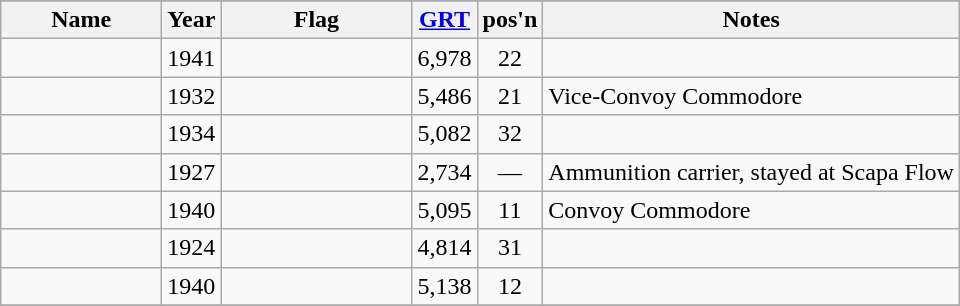<table class="wikitable sortable">
<tr>
</tr>
<tr>
<th scope="col" width="100px">Name</th>
<th scope="col" width="30px">Year</th>
<th scope="col" width="120px">Flag</th>
<th scope="col" width="30px"><a href='#'>GRT</a></th>
<th scope="col" width="20px">pos'n</th>
<th>Notes</th>
</tr>
<tr>
<td align="left"></td>
<td align="left">1941</td>
<td align="left"></td>
<td align="right">6,978</td>
<td align="center">22</td>
<td align="left"></td>
</tr>
<tr>
<td align="left"></td>
<td align="left">1932</td>
<td align="left"></td>
<td align="right">5,486</td>
<td align="center">21</td>
<td align="left">Vice-Convoy Commodore</td>
</tr>
<tr>
<td align="left"></td>
<td align="left">1934</td>
<td align="left"></td>
<td align="right">5,082</td>
<td align="center">32</td>
<td align="left"></td>
</tr>
<tr>
<td align="left"></td>
<td align="left">1927</td>
<td align="left"></td>
<td align="right">2,734</td>
<td align="center">—</td>
<td align="left">Ammunition carrier, stayed at Scapa Flow</td>
</tr>
<tr>
<td align="left"></td>
<td align="left">1940</td>
<td align="left"></td>
<td align="right">5,095</td>
<td align="center">11</td>
<td align="left">Convoy Commodore</td>
</tr>
<tr>
<td align="left"></td>
<td align="left">1924</td>
<td align="left"></td>
<td align="right">4,814</td>
<td align="center">31</td>
<td align="left"></td>
</tr>
<tr>
<td align="left"></td>
<td align="left">1940</td>
<td align="left"></td>
<td align="right">5,138</td>
<td align="center">12</td>
<td align="left"></td>
</tr>
<tr>
</tr>
</table>
